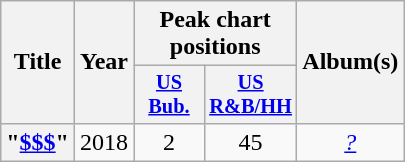<table class="wikitable plainrowheaders" style="text-align:center">
<tr>
<th rowspan="2">Title</th>
<th rowspan="2">Year</th>
<th colspan="2">Peak chart positions</th>
<th rowspan="2">Album(s)</th>
</tr>
<tr>
<th scope="col" style="width:3em;font-size:85%;"><a href='#'>US<br>Bub.</a></th>
<th scope="col" style="width:3em;font-size:85%;"><a href='#'>US<br>R&B/HH</a></th>
</tr>
<tr>
<th scope="row">"<a href='#'>$$$</a>"<br></th>
<td>2018</td>
<td>2</td>
<td>45</td>
<td><em><a href='#'>?</a></em></td>
</tr>
</table>
